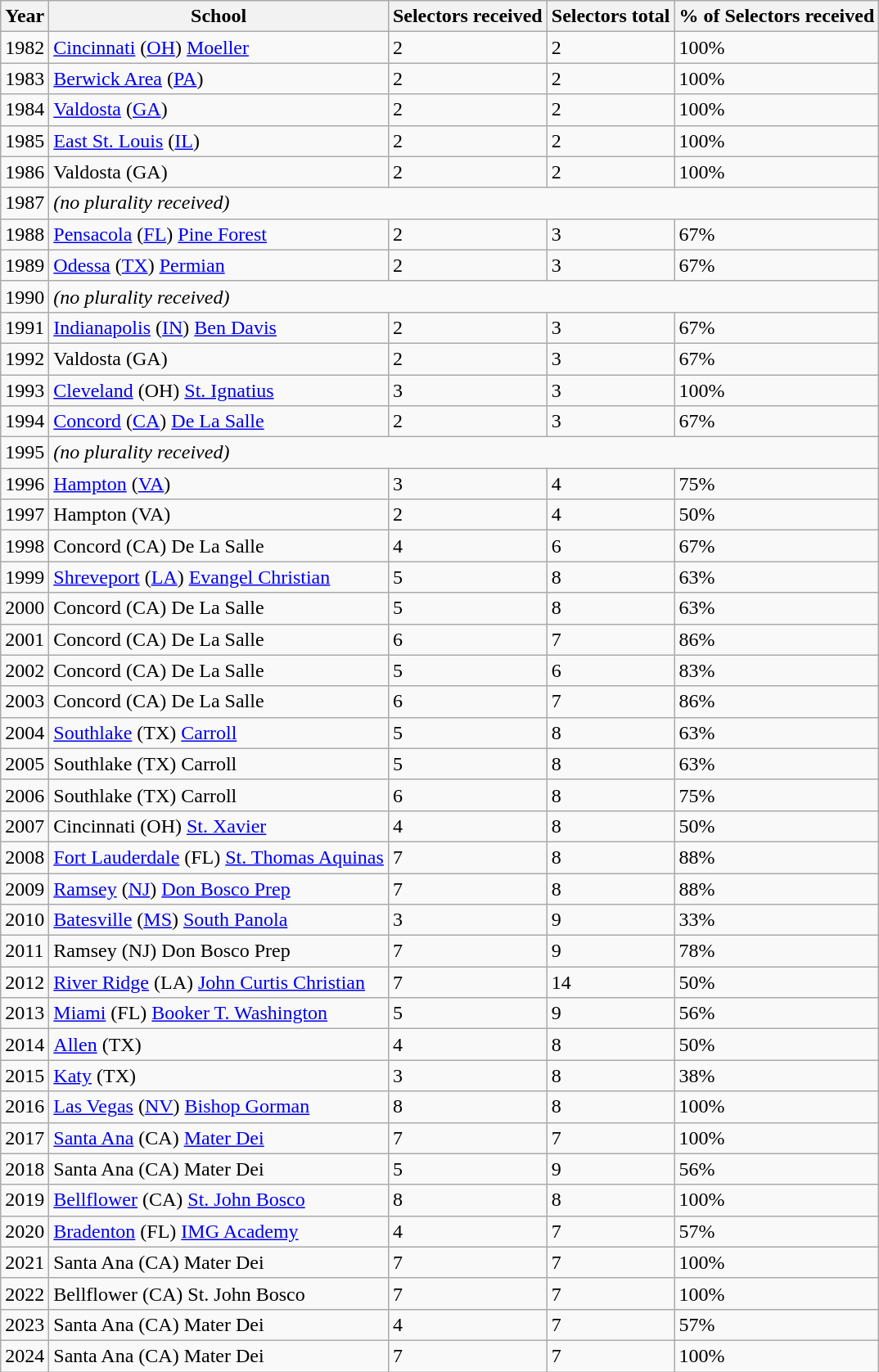<table class="wikitable sortable">
<tr>
<th>Year</th>
<th>School</th>
<th>Selectors received</th>
<th>Selectors total</th>
<th>% of Selectors received</th>
</tr>
<tr>
<td>1982</td>
<td><a href='#'>Cincinnati</a> (<a href='#'>OH</a>) <a href='#'>Moeller</a></td>
<td>2</td>
<td>2</td>
<td>100%</td>
</tr>
<tr>
<td>1983</td>
<td><a href='#'>Berwick Area</a> (<a href='#'>PA</a>)</td>
<td>2</td>
<td>2</td>
<td>100%</td>
</tr>
<tr>
<td>1984</td>
<td><a href='#'>Valdosta</a> (<a href='#'>GA</a>)</td>
<td>2</td>
<td>2</td>
<td>100%</td>
</tr>
<tr>
<td>1985</td>
<td><a href='#'>East St. Louis</a> (<a href='#'>IL</a>)</td>
<td>2</td>
<td>2</td>
<td>100%</td>
</tr>
<tr>
<td>1986</td>
<td>Valdosta (GA)</td>
<td>2</td>
<td>2</td>
<td>100%</td>
</tr>
<tr>
<td>1987</td>
<td colspan="4"><em>(no plurality received)</em></td>
</tr>
<tr>
<td>1988</td>
<td><a href='#'>Pensacola</a> (<a href='#'>FL</a>) <a href='#'>Pine Forest</a></td>
<td>2</td>
<td>3</td>
<td>67%</td>
</tr>
<tr>
<td>1989</td>
<td><a href='#'>Odessa</a> (<a href='#'>TX</a>) <a href='#'>Permian</a></td>
<td>2</td>
<td>3</td>
<td>67%</td>
</tr>
<tr>
<td>1990</td>
<td colspan="4"><em>(no plurality received)</em></td>
</tr>
<tr>
<td>1991</td>
<td><a href='#'>Indianapolis</a> (<a href='#'>IN</a>) <a href='#'>Ben Davis</a></td>
<td>2</td>
<td>3</td>
<td>67%</td>
</tr>
<tr>
<td>1992</td>
<td>Valdosta (GA)</td>
<td>2</td>
<td>3</td>
<td>67%</td>
</tr>
<tr>
<td>1993</td>
<td><a href='#'>Cleveland</a> (OH) <a href='#'>St. Ignatius</a></td>
<td>3</td>
<td>3</td>
<td>100%</td>
</tr>
<tr>
<td>1994</td>
<td><a href='#'>Concord</a> (<a href='#'>CA</a>) <a href='#'>De La Salle</a></td>
<td>2</td>
<td>3</td>
<td>67%</td>
</tr>
<tr>
<td>1995</td>
<td colspan="4"><em>(no plurality received)</em></td>
</tr>
<tr>
<td>1996</td>
<td><a href='#'>Hampton</a> (<a href='#'>VA</a>)</td>
<td>3</td>
<td>4</td>
<td>75%</td>
</tr>
<tr>
<td>1997</td>
<td>Hampton (VA)</td>
<td>2</td>
<td>4</td>
<td>50%</td>
</tr>
<tr>
<td>1998</td>
<td>Concord (CA) De La Salle</td>
<td>4</td>
<td>6</td>
<td>67%</td>
</tr>
<tr>
<td>1999</td>
<td><a href='#'>Shreveport</a> (<a href='#'>LA</a>) <a href='#'>Evangel Christian</a></td>
<td>5</td>
<td>8</td>
<td>63%</td>
</tr>
<tr>
<td>2000</td>
<td>Concord (CA) De La Salle</td>
<td>5</td>
<td>8</td>
<td>63%</td>
</tr>
<tr>
<td>2001</td>
<td>Concord (CA) De La Salle</td>
<td>6</td>
<td>7</td>
<td>86%</td>
</tr>
<tr>
<td>2002</td>
<td>Concord (CA) De La Salle</td>
<td>5</td>
<td>6</td>
<td>83%</td>
</tr>
<tr>
<td>2003</td>
<td>Concord (CA) De La Salle</td>
<td>6</td>
<td>7</td>
<td>86%</td>
</tr>
<tr>
<td>2004</td>
<td><a href='#'>Southlake</a> (TX) <a href='#'>Carroll</a></td>
<td>5</td>
<td>8</td>
<td>63%</td>
</tr>
<tr>
<td>2005</td>
<td>Southlake (TX) Carroll</td>
<td>5</td>
<td>8</td>
<td>63%</td>
</tr>
<tr>
<td>2006</td>
<td>Southlake (TX) Carroll</td>
<td>6</td>
<td>8</td>
<td>75%</td>
</tr>
<tr>
<td>2007</td>
<td>Cincinnati (OH) <a href='#'>St. Xavier</a></td>
<td>4</td>
<td>8</td>
<td>50%</td>
</tr>
<tr>
<td>2008</td>
<td><a href='#'>Fort Lauderdale</a> (FL) <a href='#'>St. Thomas Aquinas</a></td>
<td>7</td>
<td>8</td>
<td>88%</td>
</tr>
<tr>
<td>2009</td>
<td><a href='#'>Ramsey</a> (<a href='#'>NJ</a>) <a href='#'>Don Bosco Prep</a></td>
<td>7</td>
<td>8</td>
<td>88%</td>
</tr>
<tr>
<td>2010</td>
<td><a href='#'>Batesville</a> (<a href='#'>MS</a>) <a href='#'>South Panola</a></td>
<td>3</td>
<td>9</td>
<td>33%</td>
</tr>
<tr>
<td>2011</td>
<td>Ramsey (NJ) Don Bosco Prep</td>
<td>7</td>
<td>9</td>
<td>78%</td>
</tr>
<tr>
<td>2012</td>
<td><a href='#'>River Ridge</a> (LA) <a href='#'>John Curtis Christian</a></td>
<td>7</td>
<td>14</td>
<td>50%</td>
</tr>
<tr>
<td>2013</td>
<td><a href='#'>Miami</a> (FL) <a href='#'>Booker T. Washington</a></td>
<td>5</td>
<td>9</td>
<td>56%</td>
</tr>
<tr>
<td>2014</td>
<td><a href='#'>Allen</a> (TX)</td>
<td>4</td>
<td>8</td>
<td>50%</td>
</tr>
<tr>
<td>2015</td>
<td><a href='#'>Katy</a> (TX)</td>
<td>3</td>
<td>8</td>
<td>38%</td>
</tr>
<tr>
<td>2016</td>
<td><a href='#'>Las Vegas</a> (<a href='#'>NV</a>) <a href='#'>Bishop Gorman</a></td>
<td>8</td>
<td>8</td>
<td>100%</td>
</tr>
<tr>
<td>2017</td>
<td><a href='#'>Santa Ana</a> (CA) <a href='#'>Mater Dei</a></td>
<td>7</td>
<td>7</td>
<td>100%</td>
</tr>
<tr>
<td>2018</td>
<td>Santa Ana (CA) Mater Dei</td>
<td>5</td>
<td>9</td>
<td>56%</td>
</tr>
<tr>
<td>2019</td>
<td><a href='#'>Bellflower</a> (CA) <a href='#'>St. John Bosco</a></td>
<td>8</td>
<td>8</td>
<td>100%</td>
</tr>
<tr>
<td>2020</td>
<td><a href='#'>Bradenton</a> (FL) <a href='#'>IMG Academy</a></td>
<td>4</td>
<td>7</td>
<td>57%</td>
</tr>
<tr>
<td>2021</td>
<td>Santa Ana (CA) Mater Dei</td>
<td>7</td>
<td>7</td>
<td>100%</td>
</tr>
<tr>
<td>2022</td>
<td>Bellflower (CA) St. John Bosco</td>
<td>7</td>
<td>7</td>
<td>100%</td>
</tr>
<tr>
<td>2023</td>
<td>Santa Ana (CA) Mater Dei</td>
<td>4</td>
<td>7</td>
<td>57%</td>
</tr>
<tr>
<td>2024</td>
<td>Santa Ana (CA) Mater Dei</td>
<td>7</td>
<td>7</td>
<td>100%</td>
</tr>
</table>
